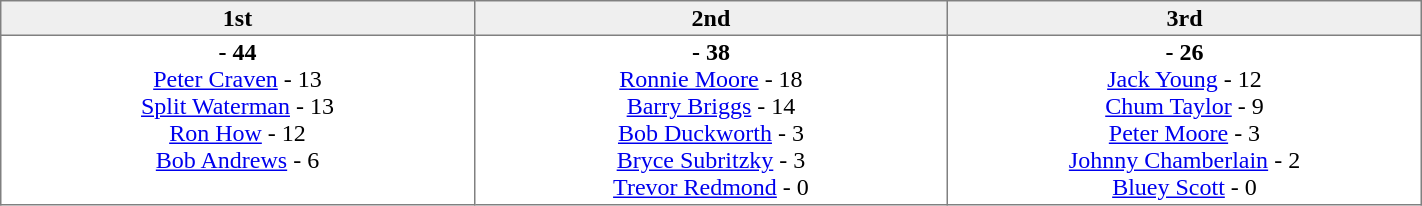<table border=1 cellpadding=2 cellspacing=0 width=75% style="border-collapse:collapse">
<tr align=center style="background:#efefef;">
<th width=20% >1st</th>
<th width=20% >2nd</th>
<th width=20% >3rd</th>
</tr>
<tr align=center>
<td valign=top ><strong> - 44</strong><br><a href='#'>Peter Craven</a> - 13<br><a href='#'>Split Waterman</a> - 13<br><a href='#'>Ron How</a> - 12<br><a href='#'>Bob Andrews</a> - 6</td>
<td valign=top ><strong> - 38</strong><br><a href='#'>Ronnie Moore</a> - 18<br><a href='#'>Barry Briggs</a> - 14<br><a href='#'>Bob Duckworth</a> - 3<br><a href='#'>Bryce Subritzky</a> - 3<br><a href='#'>Trevor Redmond</a> - 0</td>
<td valign=top ><strong> - 26</strong><br><a href='#'>Jack Young</a> - 12<br><a href='#'>Chum Taylor</a> - 9<br><a href='#'>Peter Moore</a> - 3<br><a href='#'>Johnny Chamberlain</a> - 2<br><a href='#'>Bluey Scott</a> - 0</td>
</tr>
</table>
